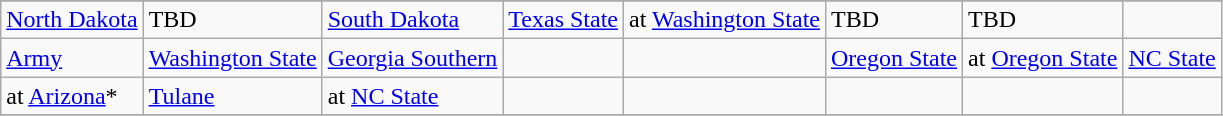<table class="wikitable">
<tr>
</tr>
<tr>
<td><a href='#'>North Dakota</a></td>
<td>TBD</td>
<td><a href='#'>South Dakota</a></td>
<td><a href='#'>Texas State</a></td>
<td>at <a href='#'>Washington State</a></td>
<td>TBD</td>
<td>TBD</td>
<td></td>
</tr>
<tr>
<td><a href='#'>Army</a></td>
<td><a href='#'>Washington State</a></td>
<td><a href='#'>Georgia Southern</a></td>
<td></td>
<td></td>
<td><a href='#'>Oregon State</a></td>
<td>at <a href='#'>Oregon State</a></td>
<td><a href='#'>NC State</a></td>
</tr>
<tr>
<td>at <a href='#'>Arizona</a>*</td>
<td><a href='#'>Tulane</a></td>
<td>at <a href='#'>NC State</a></td>
<td></td>
<td></td>
<td></td>
<td></td>
<td></td>
</tr>
<tr>
</tr>
</table>
